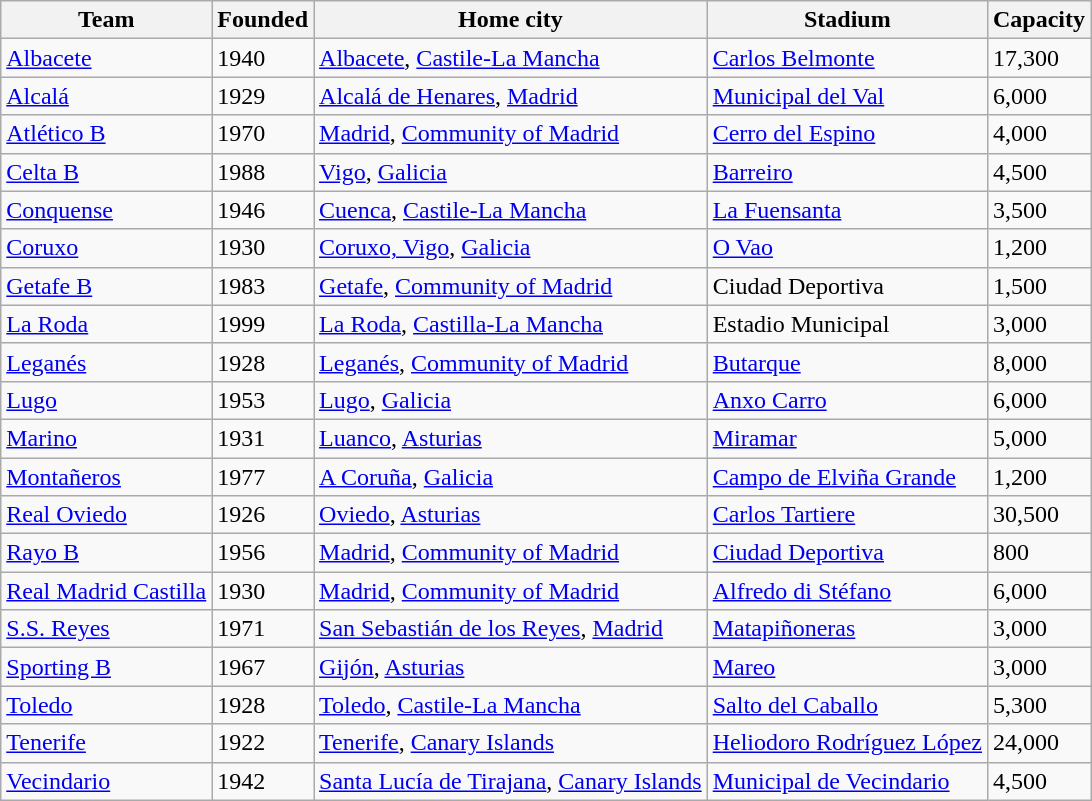<table class="wikitable sortable">
<tr>
<th>Team</th>
<th>Founded</th>
<th>Home city</th>
<th>Stadium</th>
<th>Capacity</th>
</tr>
<tr>
<td><a href='#'>Albacete</a></td>
<td>1940</td>
<td><a href='#'>Albacete</a>, <a href='#'>Castile-La Mancha</a></td>
<td><a href='#'>Carlos Belmonte</a></td>
<td>17,300</td>
</tr>
<tr>
<td><a href='#'>Alcalá</a></td>
<td>1929</td>
<td><a href='#'>Alcalá de Henares</a>, <a href='#'>Madrid</a></td>
<td><a href='#'>Municipal del Val</a></td>
<td>6,000</td>
</tr>
<tr>
<td><a href='#'>Atlético B</a></td>
<td>1970</td>
<td><a href='#'>Madrid</a>, <a href='#'>Community of Madrid</a></td>
<td><a href='#'>Cerro del Espino</a></td>
<td>4,000</td>
</tr>
<tr>
<td><a href='#'>Celta B</a></td>
<td>1988</td>
<td><a href='#'>Vigo</a>, <a href='#'>Galicia</a></td>
<td><a href='#'>Barreiro</a></td>
<td>4,500</td>
</tr>
<tr>
<td><a href='#'>Conquense</a></td>
<td>1946</td>
<td><a href='#'>Cuenca</a>, <a href='#'>Castile-La Mancha</a></td>
<td><a href='#'>La Fuensanta</a></td>
<td>3,500</td>
</tr>
<tr>
<td><a href='#'>Coruxo</a></td>
<td>1930</td>
<td><a href='#'>Coruxo, Vigo</a>, <a href='#'>Galicia</a></td>
<td><a href='#'>O Vao</a></td>
<td>1,200</td>
</tr>
<tr>
<td><a href='#'>Getafe B</a></td>
<td>1983</td>
<td><a href='#'>Getafe</a>, <a href='#'>Community of Madrid</a></td>
<td>Ciudad Deportiva</td>
<td>1,500</td>
</tr>
<tr>
<td><a href='#'>La Roda</a></td>
<td>1999</td>
<td><a href='#'>La Roda</a>, <a href='#'>Castilla-La Mancha</a></td>
<td>Estadio Municipal</td>
<td>3,000</td>
</tr>
<tr>
<td><a href='#'>Leganés</a></td>
<td>1928</td>
<td><a href='#'>Leganés</a>, <a href='#'>Community of Madrid</a></td>
<td><a href='#'>Butarque</a></td>
<td>8,000</td>
</tr>
<tr>
<td><a href='#'>Lugo</a></td>
<td>1953</td>
<td><a href='#'>Lugo</a>, <a href='#'>Galicia</a></td>
<td><a href='#'>Anxo Carro</a></td>
<td>6,000</td>
</tr>
<tr>
<td><a href='#'>Marino</a></td>
<td>1931</td>
<td><a href='#'>Luanco</a>, <a href='#'>Asturias</a></td>
<td><a href='#'>Miramar</a></td>
<td>5,000</td>
</tr>
<tr>
<td><a href='#'>Montañeros</a></td>
<td>1977</td>
<td><a href='#'>A Coruña</a>, <a href='#'>Galicia</a></td>
<td><a href='#'>Campo de Elviña Grande</a></td>
<td>1,200</td>
</tr>
<tr>
<td><a href='#'>Real Oviedo</a></td>
<td>1926</td>
<td><a href='#'>Oviedo</a>, <a href='#'>Asturias</a></td>
<td><a href='#'>Carlos Tartiere</a></td>
<td>30,500</td>
</tr>
<tr>
<td><a href='#'>Rayo B</a></td>
<td>1956</td>
<td><a href='#'>Madrid</a>, <a href='#'>Community of Madrid</a></td>
<td><a href='#'>Ciudad Deportiva</a></td>
<td>800</td>
</tr>
<tr>
<td><a href='#'>Real Madrid Castilla</a></td>
<td>1930</td>
<td><a href='#'>Madrid</a>, <a href='#'>Community of Madrid</a></td>
<td><a href='#'>Alfredo di Stéfano</a></td>
<td>6,000</td>
</tr>
<tr>
<td><a href='#'>S.S. Reyes</a></td>
<td>1971</td>
<td><a href='#'>San Sebastián de los Reyes</a>, <a href='#'>Madrid</a></td>
<td><a href='#'>Matapiñoneras</a></td>
<td>3,000</td>
</tr>
<tr>
<td><a href='#'>Sporting B</a></td>
<td>1967</td>
<td><a href='#'>Gijón</a>, <a href='#'>Asturias</a></td>
<td><a href='#'>Mareo</a></td>
<td>3,000</td>
</tr>
<tr>
<td><a href='#'>Toledo</a></td>
<td>1928</td>
<td><a href='#'>Toledo</a>, <a href='#'>Castile-La Mancha</a></td>
<td><a href='#'>Salto del Caballo</a></td>
<td>5,300</td>
</tr>
<tr>
<td><a href='#'>Tenerife</a></td>
<td>1922</td>
<td><a href='#'>Tenerife</a>, <a href='#'>Canary Islands</a></td>
<td><a href='#'>Heliodoro Rodríguez López</a></td>
<td>24,000</td>
</tr>
<tr>
<td><a href='#'>Vecindario</a></td>
<td>1942</td>
<td><a href='#'>Santa Lucía de Tirajana</a>, <a href='#'>Canary Islands</a></td>
<td><a href='#'>Municipal de Vecindario</a></td>
<td>4,500</td>
</tr>
</table>
